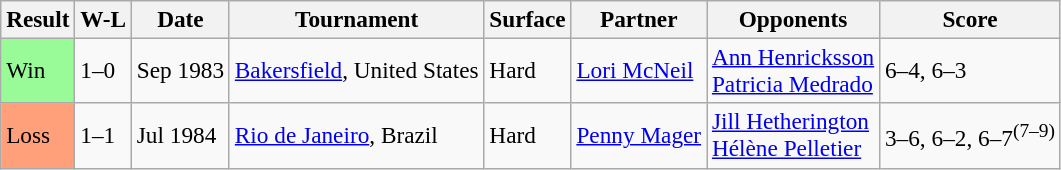<table class="sortable wikitable" style=font-size:97%>
<tr>
<th>Result</th>
<th>W-L</th>
<th>Date</th>
<th>Tournament</th>
<th>Surface</th>
<th>Partner</th>
<th>Opponents</th>
<th class="unsortable">Score</th>
</tr>
<tr>
<td style="background:#98fb98;">Win</td>
<td>1–0</td>
<td>Sep 1983</td>
<td><a href='#'>Bakersfield</a>, United States</td>
<td>Hard</td>
<td> <a href='#'>Lori McNeil</a></td>
<td> <a href='#'>Ann Henricksson</a> <br>  <a href='#'>Patricia Medrado</a></td>
<td>6–4, 6–3</td>
</tr>
<tr>
<td style="background:#ffa07a;">Loss</td>
<td>1–1</td>
<td>Jul 1984</td>
<td><a href='#'>Rio de Janeiro</a>, Brazil</td>
<td>Hard</td>
<td> <a href='#'>Penny Mager</a></td>
<td> <a href='#'>Jill Hetherington</a><br>  <a href='#'>Hélène Pelletier</a></td>
<td>3–6, 6–2, 6–7<sup>(7–9)</sup></td>
</tr>
</table>
